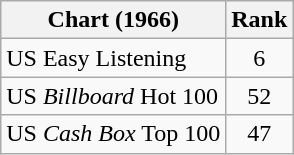<table class="wikitable sortable">
<tr>
<th>Chart (1966)</th>
<th style="text-align:center;">Rank</th>
</tr>
<tr>
<td>US Easy Listening</td>
<td style="text-align:center;">6</td>
</tr>
<tr>
<td>US <em>Billboard</em> Hot 100</td>
<td style="text-align:center;">52</td>
</tr>
<tr>
<td>US <em>Cash Box</em> Top 100</td>
<td style="text-align:center;">47</td>
</tr>
</table>
